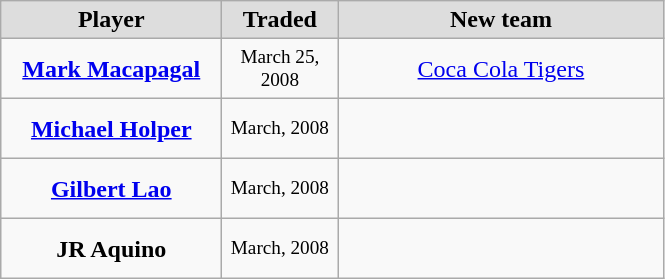<table class="wikitable" style="text-align: center">
<tr align="center" bgcolor="#dddddd">
<td style="width:140px"><strong>Player</strong></td>
<td style="width:70px"><strong>Traded</strong></td>
<td style="width:210px"><strong>New team</strong></td>
</tr>
<tr style="height:40px">
<td><strong><a href='#'>Mark Macapagal</a></strong></td>
<td style="font-size: 80%">March 25, 2008</td>
<td><a href='#'>Coca Cola Tigers</a></td>
</tr>
<tr style="height:40px">
<td><strong><a href='#'>Michael Holper</a></strong></td>
<td style="font-size: 80%">March, 2008</td>
<td></td>
</tr>
<tr style="height:40px">
<td><strong><a href='#'>Gilbert Lao</a></strong></td>
<td style="font-size: 80%">March, 2008</td>
<td></td>
</tr>
<tr style="height:40px">
<td><strong>JR Aquino</strong></td>
<td style="font-size: 80%">March, 2008</td>
<td></td>
</tr>
</table>
